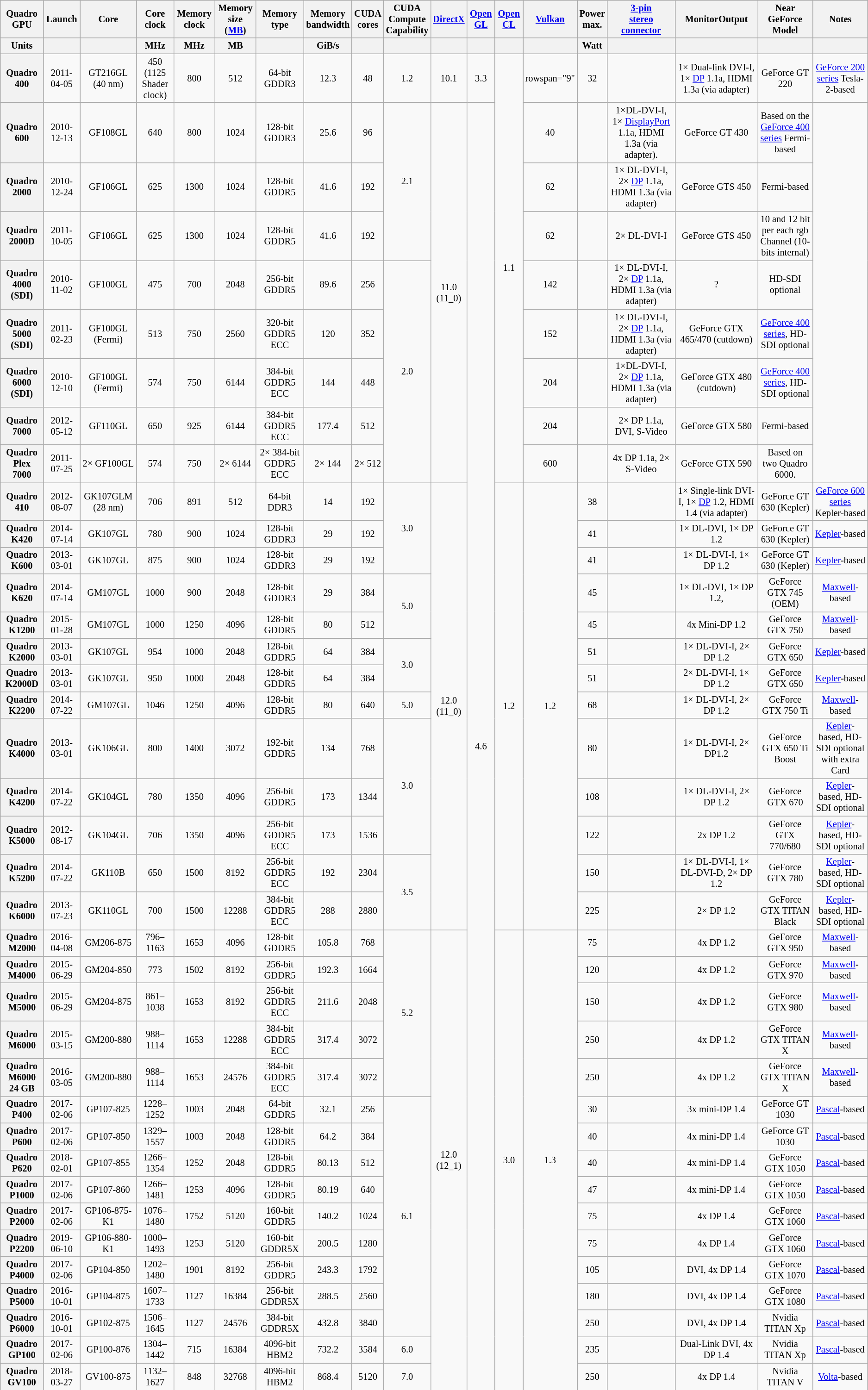<table class="wikitable sortable" style="font-size:85%; text-align:center;">
<tr>
<th>Quadro<br>GPU</th>
<th>Launch</th>
<th>Core</th>
<th>Core<br>clock</th>
<th>Memory clock</th>
<th>Memory size<br>(<a href='#'>MB</a>)</th>
<th>Memory type</th>
<th>Memory<br>bandwidth</th>
<th>CUDA<br>cores</th>
<th>CUDA<br>Compute<br>Capability</th>
<th><a href='#'>DirectX</a></th>
<th><a href='#'>Open GL</a></th>
<th><a href='#'>Open CL</a></th>
<th><a href='#'>Vulkan</a></th>
<th>Power<br>max.</th>
<th><a href='#'>3-pin<br>stereo<br>connector</a></th>
<th>MonitorOutput</th>
<th>Near GeForce Model</th>
<th>Notes</th>
</tr>
<tr>
<th>Units</th>
<th></th>
<th></th>
<th>MHz</th>
<th>MHz</th>
<th>MB</th>
<th></th>
<th>GiB/s</th>
<th></th>
<th></th>
<th></th>
<th></th>
<th></th>
<th></th>
<th>Watt</th>
<th></th>
<th></th>
<th></th>
<th></th>
</tr>
<tr>
<th>Quadro 400</th>
<td>2011-04-05</td>
<td>GT216GL (40 nm)</td>
<td>450 (1125 Shader clock)</td>
<td>800</td>
<td>512</td>
<td>64-bit GDDR3</td>
<td>12.3</td>
<td>48</td>
<td>1.2</td>
<td>10.1</td>
<td>3.3</td>
<td rowspan="9">1.1</td>
<td>rowspan="9" </td>
<td>32</td>
<td>　</td>
<td>1× Dual-link DVI-I, 1× <a href='#'>DP</a> 1.1a, HDMI 1.3a (via adapter)</td>
<td>GeForce GT 220</td>
<td><a href='#'>GeForce 200 series</a> Tesla-2-based</td>
</tr>
<tr>
<th>Quadro 600</th>
<td>2010-12-13</td>
<td>GF108GL</td>
<td>640</td>
<td>800</td>
<td>1024</td>
<td>128-bit GDDR3</td>
<td>25.6</td>
<td>96</td>
<td rowspan="3">2.1</td>
<td rowspan="8">11.0<br>(11_0)</td>
<td rowspan="37">4.6</td>
<td>40</td>
<td></td>
<td>1×DL-DVI-I, 1× <a href='#'>DisplayPort</a> 1.1a, HDMI 1.3a (via adapter).</td>
<td>GeForce GT 430</td>
<td>Based on the <a href='#'>GeForce 400 series</a> Fermi-based</td>
</tr>
<tr>
<th>Quadro 2000</th>
<td>2010-12-24</td>
<td>GF106GL</td>
<td>625</td>
<td>1300</td>
<td>1024</td>
<td>128-bit GDDR5</td>
<td>41.6</td>
<td>192</td>
<td>62</td>
<td></td>
<td>1× DL-DVI-I, 2× <a href='#'>DP</a> 1.1a, HDMI 1.3a (via adapter)</td>
<td>GeForce GTS 450</td>
<td>Fermi-based</td>
</tr>
<tr>
<th>Quadro 2000D</th>
<td>2011-10-05</td>
<td>GF106GL</td>
<td>625</td>
<td>1300</td>
<td>1024</td>
<td>128-bit GDDR5</td>
<td>41.6</td>
<td>192</td>
<td>62</td>
<td></td>
<td>2× DL-DVI-I</td>
<td>GeForce GTS 450</td>
<td>10 and 12 bit per each rgb Channel (10-bits internal)</td>
</tr>
<tr>
<th>Quadro 4000 (SDI)</th>
<td>2010-11-02</td>
<td>GF100GL</td>
<td>475</td>
<td>700</td>
<td>2048</td>
<td>256-bit GDDR5</td>
<td>89.6</td>
<td>256</td>
<td rowspan="5">2.0</td>
<td>142</td>
<td></td>
<td>1× DL-DVI-I, 2× <a href='#'>DP</a> 1.1a, HDMI 1.3a (via adapter)</td>
<td>?</td>
<td>HD-SDI optional</td>
</tr>
<tr>
<th>Quadro 5000 (SDI)</th>
<td>2011-02-23</td>
<td>GF100GL (Fermi)</td>
<td>513</td>
<td>750</td>
<td>2560</td>
<td>320-bit GDDR5 ECC</td>
<td>120</td>
<td>352</td>
<td>152</td>
<td></td>
<td>1× DL-DVI-I, 2× <a href='#'>DP</a> 1.1a, HDMI 1.3a (via adapter)</td>
<td>GeForce GTX 465/470 (cutdown)</td>
<td><a href='#'>GeForce 400 series</a>, HD-SDI optional</td>
</tr>
<tr>
<th>Quadro 6000 (SDI)</th>
<td>2010-12-10</td>
<td>GF100GL (Fermi)</td>
<td>574</td>
<td>750</td>
<td>6144</td>
<td>384-bit GDDR5 ECC</td>
<td>144</td>
<td>448</td>
<td>204</td>
<td></td>
<td>1×DL-DVI-I, 2× <a href='#'>DP</a> 1.1a, HDMI 1.3a (via adapter)</td>
<td>GeForce GTX 480 (cutdown)</td>
<td><a href='#'>GeForce 400 series</a>, HD-SDI optional</td>
</tr>
<tr>
<th>Quadro 7000</th>
<td>2012-05-12</td>
<td>GF110GL</td>
<td>650</td>
<td>925</td>
<td>6144</td>
<td>384-bit GDDR5 ECC</td>
<td>177.4</td>
<td>512</td>
<td>204</td>
<td></td>
<td>2× DP 1.1a, DVI, S-Video</td>
<td>GeForce GTX 580</td>
<td>Fermi-based</td>
</tr>
<tr>
<th>Quadro Plex 7000</th>
<td>2011-07-25</td>
<td>2× GF100GL</td>
<td>574</td>
<td>750</td>
<td>2× 6144</td>
<td>2× 384-bit GDDR5 ECC</td>
<td>2× 144</td>
<td>2× 512</td>
<td>600</td>
<td></td>
<td>4x DP 1.1a, 2× S-Video</td>
<td>GeForce GTX 590</td>
<td>Based on two Quadro 6000.</td>
</tr>
<tr>
<th>Quadro 410</th>
<td>2012-08-07</td>
<td>GK107GLM (28 nm)</td>
<td>706</td>
<td>891</td>
<td>512</td>
<td>64-bit DDR3</td>
<td>14</td>
<td>192</td>
<td rowspan="3">3.0</td>
<td rowspan="13">12.0<br>(11_0)</td>
<td rowspan="13">1.2</td>
<td rowspan="13">1.2</td>
<td>38</td>
<td></td>
<td>1× Single-link DVI-I, 1× <a href='#'>DP</a> 1.2, HDMI 1.4 (via adapter)</td>
<td>GeForce GT 630 (Kepler)</td>
<td><a href='#'>GeForce 600 series</a> Kepler-based</td>
</tr>
<tr>
<th>Quadro K420</th>
<td>2014-07-14</td>
<td>GK107GL</td>
<td>780</td>
<td>900</td>
<td>1024</td>
<td>128-bit GDDR3</td>
<td>29</td>
<td>192</td>
<td>41</td>
<td></td>
<td>1× DL-DVI, 1× DP 1.2</td>
<td>GeForce GT 630 (Kepler)</td>
<td><a href='#'>Kepler</a>-based</td>
</tr>
<tr>
<th>Quadro K600</th>
<td>2013-03-01</td>
<td>GK107GL</td>
<td>875</td>
<td>900</td>
<td>1024</td>
<td>128-bit GDDR3</td>
<td>29</td>
<td>192</td>
<td>41</td>
<td></td>
<td>1× DL-DVI-I, 1× DP 1.2</td>
<td>GeForce GT 630 (Kepler)</td>
<td><a href='#'>Kepler</a>-based</td>
</tr>
<tr>
<th>Quadro K620</th>
<td>2014-07-14</td>
<td>GM107GL</td>
<td>1000</td>
<td>900</td>
<td>2048</td>
<td>128-bit GDDR3</td>
<td>29</td>
<td>384</td>
<td rowspan="2">5.0</td>
<td>45</td>
<td></td>
<td>1× DL-DVI, 1× DP 1.2,</td>
<td>GeForce GTX 745 (OEM)</td>
<td><a href='#'>Maxwell</a>-based</td>
</tr>
<tr>
<th>Quadro K1200</th>
<td>2015-01-28</td>
<td>GM107GL</td>
<td>1000</td>
<td>1250</td>
<td>4096</td>
<td>128-bit GDDR5</td>
<td>80</td>
<td>512</td>
<td>45</td>
<td></td>
<td>4x Mini-DP 1.2</td>
<td>GeForce GTX 750</td>
<td><a href='#'>Maxwell</a>-based</td>
</tr>
<tr>
<th>Quadro K2000</th>
<td>2013-03-01</td>
<td>GK107GL</td>
<td>954</td>
<td>1000</td>
<td>2048</td>
<td>128-bit GDDR5</td>
<td>64</td>
<td>384</td>
<td rowspan="2">3.0</td>
<td>51</td>
<td></td>
<td>1× DL-DVI-I, 2× DP 1.2</td>
<td>GeForce GTX 650</td>
<td><a href='#'>Kepler</a>-based</td>
</tr>
<tr>
<th>Quadro K2000D</th>
<td>2013-03-01</td>
<td>GK107GL</td>
<td>950</td>
<td>1000</td>
<td>2048</td>
<td>128-bit GDDR5</td>
<td>64</td>
<td>384</td>
<td>51</td>
<td></td>
<td>2× DL-DVI-I, 1× DP 1.2</td>
<td>GeForce GTX 650</td>
<td><a href='#'>Kepler</a>-based</td>
</tr>
<tr>
<th>Quadro K2200</th>
<td>2014-07-22</td>
<td>GM107GL</td>
<td>1046</td>
<td>1250</td>
<td>4096</td>
<td>128-bit GDDR5</td>
<td>80</td>
<td>640</td>
<td>5.0</td>
<td>68</td>
<td></td>
<td>1× DL-DVI-I, 2× DP 1.2</td>
<td>GeForce GTX 750 Ti</td>
<td><a href='#'>Maxwell</a>-based</td>
</tr>
<tr>
<th>Quadro K4000</th>
<td>2013-03-01</td>
<td>GK106GL</td>
<td>800</td>
<td>1400</td>
<td>3072</td>
<td>192-bit GDDR5</td>
<td>134</td>
<td>768</td>
<td rowspan="3">3.0</td>
<td>80</td>
<td></td>
<td>1× DL-DVI-I, 2× DP1.2</td>
<td>GeForce GTX 650 Ti Boost</td>
<td><a href='#'>Kepler</a>-based, HD-SDI optional with extra Card</td>
</tr>
<tr>
<th>Quadro K4200</th>
<td>2014-07-22</td>
<td>GK104GL</td>
<td>780</td>
<td>1350</td>
<td>4096</td>
<td>256-bit GDDR5</td>
<td>173</td>
<td>1344</td>
<td>108</td>
<td></td>
<td>1× DL-DVI-I, 2× DP 1.2</td>
<td>GeForce GTX 670</td>
<td><a href='#'>Kepler</a>-based, HD-SDI optional</td>
</tr>
<tr>
<th>Quadro K5000</th>
<td>2012-08-17</td>
<td>GK104GL</td>
<td>706</td>
<td>1350</td>
<td>4096</td>
<td>256-bit GDDR5 ECC</td>
<td>173</td>
<td>1536</td>
<td>122</td>
<td></td>
<td>2x DP 1.2</td>
<td>GeForce GTX 770/680</td>
<td><a href='#'>Kepler</a>-based, HD-SDI optional</td>
</tr>
<tr>
<th>Quadro K5200</th>
<td>2014-07-22</td>
<td>GK110B</td>
<td>650</td>
<td>1500</td>
<td>8192</td>
<td>256-bit GDDR5 ECC</td>
<td>192</td>
<td>2304</td>
<td rowspan="2">3.5</td>
<td>150</td>
<td></td>
<td>1× DL-DVI-I, 1× DL-DVI-D, 2× DP 1.2</td>
<td>GeForce GTX 780</td>
<td><a href='#'>Kepler</a>-based, HD-SDI optional</td>
</tr>
<tr>
<th>Quadro K6000</th>
<td>2013-07-23</td>
<td>GK110GL</td>
<td>700</td>
<td>1500</td>
<td>12288</td>
<td>384-bit GDDR5 ECC</td>
<td>288</td>
<td>2880</td>
<td>225</td>
<td></td>
<td>2× DP 1.2</td>
<td>GeForce GTX TITAN Black</td>
<td><a href='#'>Kepler</a>-based, HD-SDI optional</td>
</tr>
<tr>
<th>Quadro M2000</th>
<td>2016-04-08</td>
<td>GM206-875</td>
<td>796–1163</td>
<td>1653</td>
<td>4096</td>
<td>128-bit GDDR5</td>
<td>105.8</td>
<td>768</td>
<td rowspan="5">5.2</td>
<td rowspan="16">12.0<br>(12_1)</td>
<td rowspan="16">3.0</td>
<td rowspan="16">1.3</td>
<td>75</td>
<td></td>
<td>4x DP 1.2</td>
<td>GeForce GTX 950</td>
<td><a href='#'>Maxwell</a>-based</td>
</tr>
<tr>
<th>Quadro M4000</th>
<td>2015-06-29</td>
<td>GM204-850</td>
<td>773</td>
<td>1502</td>
<td>8192</td>
<td>256-bit GDDR5</td>
<td>192.3</td>
<td>1664</td>
<td>120</td>
<td></td>
<td>4x DP 1.2</td>
<td>GeForce GTX 970</td>
<td><a href='#'>Maxwell</a>-based</td>
</tr>
<tr>
<th>Quadro M5000</th>
<td>2015-06-29</td>
<td>GM204-875</td>
<td>861–1038</td>
<td>1653</td>
<td>8192</td>
<td>256-bit GDDR5 ECC</td>
<td>211.6</td>
<td>2048</td>
<td>150</td>
<td></td>
<td>4x DP 1.2</td>
<td>GeForce GTX 980</td>
<td><a href='#'>Maxwell</a>-based</td>
</tr>
<tr>
<th>Quadro M6000</th>
<td>2015-03-15</td>
<td>GM200-880</td>
<td>988–1114</td>
<td>1653</td>
<td>12288</td>
<td>384-bit GDDR5 ECC</td>
<td>317.4</td>
<td>3072</td>
<td>250</td>
<td></td>
<td>4x DP 1.2</td>
<td>GeForce GTX TITAN X</td>
<td><a href='#'>Maxwell</a>-based</td>
</tr>
<tr>
<th>Quadro M6000 24 GB</th>
<td>2016-03-05</td>
<td>GM200-880</td>
<td>988–1114</td>
<td>1653</td>
<td>24576</td>
<td>384-bit GDDR5 ECC</td>
<td>317.4</td>
<td>3072</td>
<td>250</td>
<td></td>
<td>4x DP 1.2</td>
<td>GeForce GTX TITAN X</td>
<td><a href='#'>Maxwell</a>-based</td>
</tr>
<tr>
<th>Quadro P400</th>
<td>2017-02-06</td>
<td>GP107-825</td>
<td>1228–1252</td>
<td>1003</td>
<td>2048</td>
<td>64-bit GDDR5</td>
<td>32.1</td>
<td>256</td>
<td rowspan="9">6.1</td>
<td>30</td>
<td></td>
<td>3x mini-DP 1.4</td>
<td>GeForce GT 1030</td>
<td><a href='#'>Pascal</a>-based</td>
</tr>
<tr>
<th>Quadro P600</th>
<td>2017-02-06</td>
<td>GP107-850</td>
<td>1329–1557</td>
<td>1003</td>
<td>2048</td>
<td>128-bit GDDR5</td>
<td>64.2</td>
<td>384</td>
<td>40</td>
<td></td>
<td>4x mini-DP 1.4</td>
<td>GeForce GT 1030</td>
<td><a href='#'>Pascal</a>-based</td>
</tr>
<tr>
<th>Quadro P620</th>
<td>2018-02-01</td>
<td>GP107-855</td>
<td>1266–1354</td>
<td>1252</td>
<td>2048</td>
<td>128-bit GDDR5</td>
<td>80.13</td>
<td>512</td>
<td>40</td>
<td></td>
<td>4x mini-DP 1.4</td>
<td>GeForce GTX 1050</td>
<td><a href='#'>Pascal</a>-based</td>
</tr>
<tr>
<th>Quadro P1000</th>
<td>2017-02-06</td>
<td>GP107-860</td>
<td>1266–1481</td>
<td>1253</td>
<td>4096</td>
<td>128-bit GDDR5</td>
<td>80.19</td>
<td>640</td>
<td>47</td>
<td></td>
<td>4x mini-DP 1.4</td>
<td>GeForce GTX 1050</td>
<td><a href='#'>Pascal</a>-based</td>
</tr>
<tr>
<th>Quadro P2000</th>
<td>2017-02-06</td>
<td>GP106-875-K1</td>
<td>1076–1480</td>
<td>1752</td>
<td>5120</td>
<td>160-bit GDDR5</td>
<td>140.2</td>
<td>1024</td>
<td>75</td>
<td></td>
<td>4x DP 1.4</td>
<td>GeForce GTX 1060</td>
<td><a href='#'>Pascal</a>-based</td>
</tr>
<tr>
<th>Quadro P2200</th>
<td>2019-06-10</td>
<td>GP106-880-K1</td>
<td>1000–1493</td>
<td>1253</td>
<td>5120</td>
<td>160-bit GDDR5X</td>
<td>200.5</td>
<td>1280</td>
<td>75</td>
<td></td>
<td>4x DP 1.4</td>
<td>GeForce GTX 1060</td>
<td><a href='#'>Pascal</a>-based</td>
</tr>
<tr>
<th>Quadro P4000</th>
<td>2017-02-06</td>
<td>GP104-850</td>
<td>1202–1480</td>
<td>1901</td>
<td>8192</td>
<td>256-bit GDDR5</td>
<td>243.3</td>
<td>1792</td>
<td>105</td>
<td></td>
<td>DVI, 4x DP 1.4</td>
<td>GeForce GTX 1070</td>
<td><a href='#'>Pascal</a>-based</td>
</tr>
<tr>
<th>Quadro P5000</th>
<td>2016-10-01</td>
<td>GP104-875</td>
<td>1607–1733</td>
<td>1127</td>
<td>16384</td>
<td>256-bit GDDR5X</td>
<td>288.5</td>
<td>2560</td>
<td>180</td>
<td></td>
<td>DVI, 4x DP 1.4</td>
<td>GeForce GTX 1080</td>
<td><a href='#'>Pascal</a>-based</td>
</tr>
<tr>
<th>Quadro P6000</th>
<td>2016-10-01</td>
<td>GP102-875</td>
<td>1506–1645</td>
<td>1127</td>
<td>24576</td>
<td>384-bit GDDR5X</td>
<td>432.8</td>
<td>3840</td>
<td>250</td>
<td></td>
<td>DVI, 4x DP 1.4</td>
<td>Nvidia TITAN Xp</td>
<td><a href='#'>Pascal</a>-based</td>
</tr>
<tr>
<th>Quadro GP100</th>
<td>2017-02-06</td>
<td>GP100-876</td>
<td>1304–1442</td>
<td>715</td>
<td>16384</td>
<td>4096-bit HBM2</td>
<td>732.2</td>
<td>3584</td>
<td>6.0</td>
<td>235</td>
<td></td>
<td>Dual-Link DVI, 4x DP 1.4</td>
<td>Nvidia TITAN Xp</td>
<td><a href='#'>Pascal</a>-based</td>
</tr>
<tr>
<th>Quadro GV100</th>
<td>2018-03-27</td>
<td>GV100-875</td>
<td>1132–1627</td>
<td>848</td>
<td>32768</td>
<td>4096-bit HBM2</td>
<td>868.4</td>
<td>5120</td>
<td>7.0</td>
<td>250</td>
<td></td>
<td>4x DP 1.4</td>
<td>Nvidia TITAN V</td>
<td><a href='#'>Volta</a>-based</td>
</tr>
</table>
